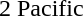<table cellspacing="0" cellpadding="0">
<tr>
<td><div>2 </div></td>
<td>Pacific</td>
</tr>
</table>
